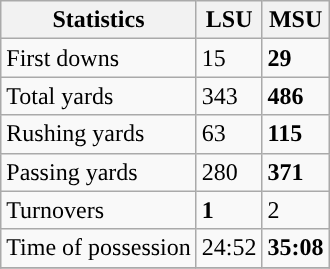<table class="wikitable" style="float: left;">
<tr>
<th>Statistics</th>
<th>LSU</th>
<th>MSU</th>
</tr>
<tr>
<td>First downs</td>
<td>15</td>
<td><strong>29</strong></td>
</tr>
<tr>
<td>Total yards</td>
<td>343</td>
<td><strong>486</strong></td>
</tr>
<tr>
<td>Rushing yards</td>
<td>63</td>
<td><strong>115</strong></td>
</tr>
<tr>
<td>Passing yards</td>
<td>280</td>
<td><strong>371</strong></td>
</tr>
<tr>
<td>Turnovers</td>
<td><strong>1</strong></td>
<td>2</td>
</tr>
<tr>
<td>Time of possession</td>
<td>24:52</td>
<td><strong>35:08</strong></td>
</tr>
<tr>
</tr>
</table>
